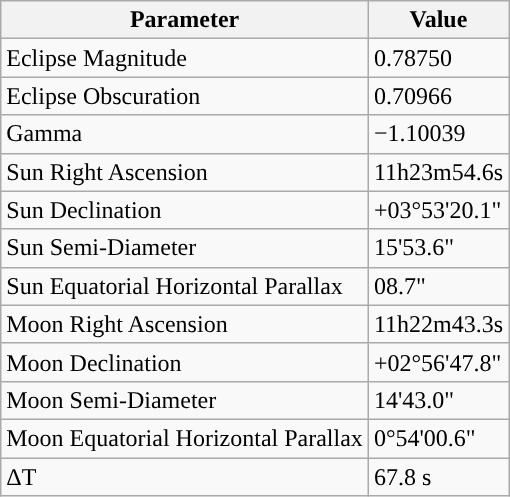<table class="wikitable">
<tr>
<th>Parameter</th>
<th>Value</th>
</tr>
<tr>
<td>Eclipse Magnitude</td>
<td>0.78750</td>
</tr>
<tr>
<td>Eclipse Obscuration</td>
<td>0.70966</td>
</tr>
<tr>
<td>Gamma</td>
<td>−1.10039</td>
</tr>
<tr>
<td>Sun Right Ascension</td>
<td>11h23m54.6s</td>
</tr>
<tr>
<td>Sun Declination</td>
<td>+03°53'20.1"</td>
</tr>
<tr>
<td>Sun Semi-Diameter</td>
<td>15'53.6"</td>
</tr>
<tr>
<td>Sun Equatorial Horizontal Parallax</td>
<td>08.7"</td>
</tr>
<tr>
<td>Moon Right Ascension</td>
<td>11h22m43.3s</td>
</tr>
<tr>
<td>Moon Declination</td>
<td>+02°56'47.8"</td>
</tr>
<tr>
<td>Moon Semi-Diameter</td>
<td>14'43.0"</td>
</tr>
<tr>
<td>Moon Equatorial Horizontal Parallax</td>
<td>0°54'00.6"</td>
</tr>
<tr>
<td>ΔT</td>
<td>67.8 s</td>
</tr>
</table>
